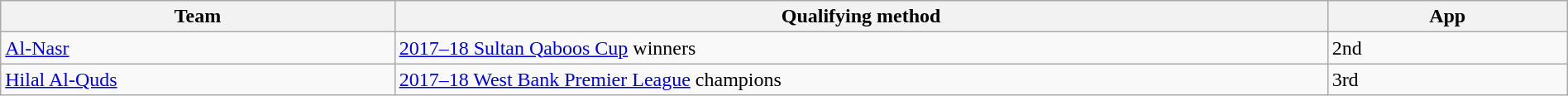<table class="wikitable" style="table-layout:fixed;width:100%;">
<tr>
<th width=25%>Team</th>
<th width=60%>Qualifying method</th>
<th width=15%>App </th>
</tr>
<tr>
<td> <a href='#'>Al-Nasr</a></td>
<td><a href='#'>2017–18 Sultan Qaboos Cup</a> winners</td>
<td>2nd </td>
</tr>
<tr>
<td> <a href='#'>Hilal Al-Quds</a></td>
<td><a href='#'>2017–18 West Bank Premier League</a> champions</td>
<td>3rd </td>
</tr>
</table>
